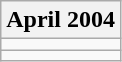<table class="wikitable">
<tr>
<th>April 2004</th>
</tr>
<tr>
<td></td>
</tr>
<tr>
<td></td>
</tr>
</table>
